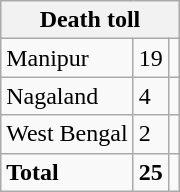<table class="wikitable" style="float:right; clear:right; margin-left:0.5em">
<tr>
<th colspan=3>Death toll</th>
</tr>
<tr>
<td>Manipur</td>
<td>19</td>
<td></td>
</tr>
<tr>
<td>Nagaland</td>
<td>4</td>
<td></td>
</tr>
<tr>
<td>West Bengal</td>
<td>2</td>
<td></td>
</tr>
<tr 56>
<td><strong>Total</strong></td>
<td><strong>25</strong></td>
<td></td>
</tr>
</table>
